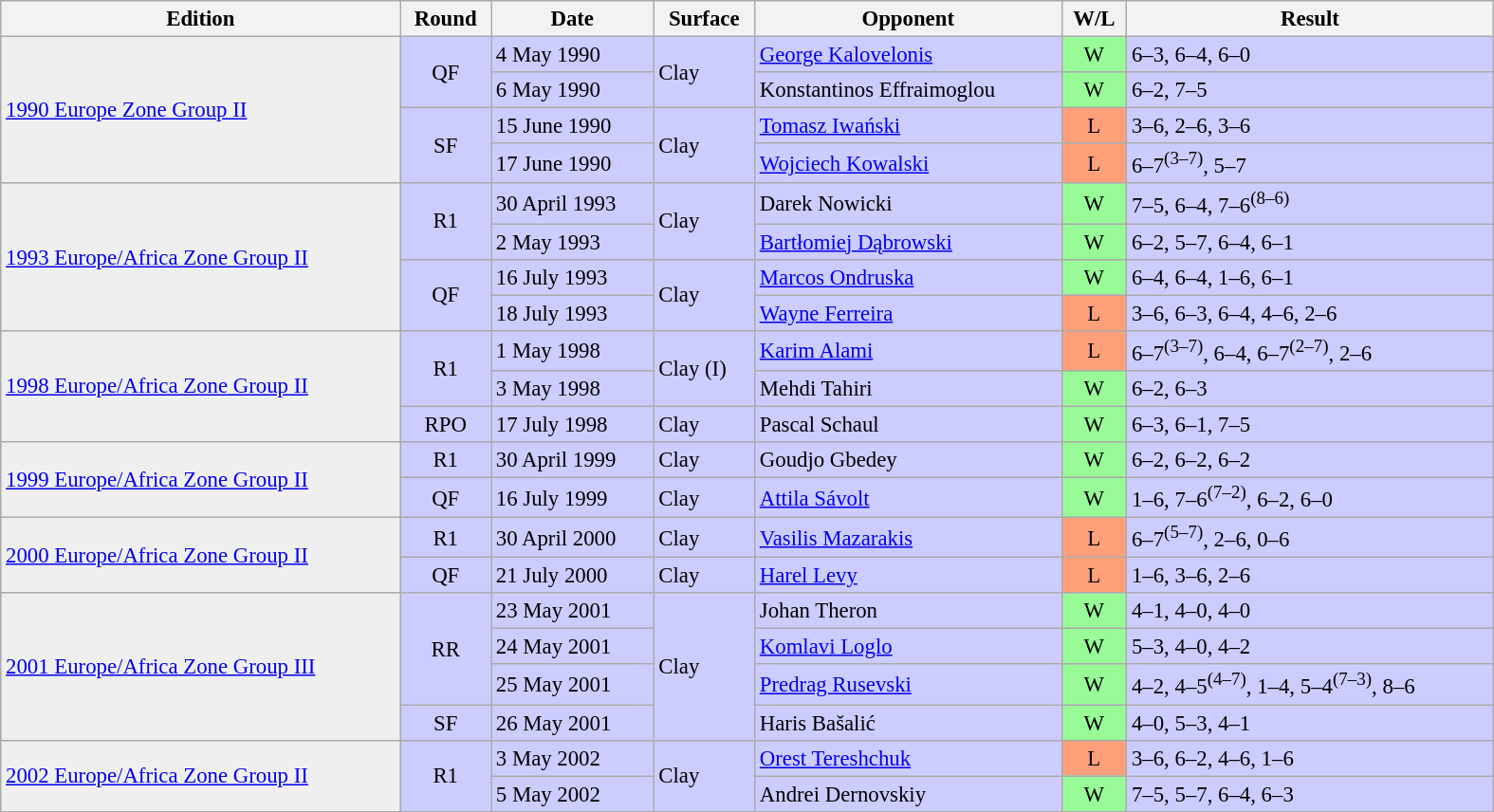<table class="wikitable" style="font-size:95%;" width="1050">
<tr>
<th>Edition</th>
<th>Round</th>
<th>Date</th>
<th>Surface</th>
<th>Opponent</th>
<th>W/L</th>
<th>Result</th>
</tr>
<tr bgcolor=#CCCCFF>
<td bgcolor=#efefef rowspan=4><a href='#'>1990 Europe Zone Group II</a></td>
<td align=center rowspan=2>QF</td>
<td>4 May 1990</td>
<td rowspan=2>Clay</td>
<td> <a href='#'>George Kalovelonis</a></td>
<td bgcolor=#98FB98 align=center>W</td>
<td>6–3, 6–4, 6–0</td>
</tr>
<tr bgcolor=#CCCCFF>
<td>6 May 1990</td>
<td> Konstantinos Effraimoglou</td>
<td bgcolor=#98FB98 align=center>W</td>
<td>6–2, 7–5</td>
</tr>
<tr bgcolor=#CCCCFF>
<td align=center rowspan=2>SF</td>
<td>15 June 1990</td>
<td rowspan=2>Clay</td>
<td> <a href='#'>Tomasz Iwański</a></td>
<td bgcolor=#FFA07A align=center>L</td>
<td>3–6, 2–6, 3–6</td>
</tr>
<tr bgcolor=#CCCCFF>
<td>17 June 1990</td>
<td> <a href='#'>Wojciech Kowalski</a></td>
<td bgcolor=#FFA07A align=center>L</td>
<td>6–7<sup>(3–7)</sup>, 5–7</td>
</tr>
<tr bgcolor=#CCCCFF>
<td bgcolor=#efefef rowspan=4><a href='#'>1993 Europe/Africa Zone Group II</a></td>
<td align=center rowspan=2>R1</td>
<td>30 April 1993</td>
<td rowspan=2>Clay</td>
<td> Darek Nowicki</td>
<td bgcolor=#98FB98 align=center>W</td>
<td>7–5, 6–4, 7–6<sup>(8–6)</sup></td>
</tr>
<tr bgcolor=#CCCCFF>
<td>2 May 1993</td>
<td> <a href='#'>Bartłomiej Dąbrowski</a></td>
<td bgcolor=#98FB98 align=center>W</td>
<td>6–2, 5–7, 6–4, 6–1</td>
</tr>
<tr bgcolor=#CCCCFF>
<td align=center rowspan=2>QF</td>
<td>16 July 1993</td>
<td rowspan=2>Clay</td>
<td> <a href='#'>Marcos Ondruska</a></td>
<td bgcolor=#98FB98 align=center>W</td>
<td>6–4, 6–4, 1–6, 6–1</td>
</tr>
<tr bgcolor=#CCCCFF>
<td>18 July 1993</td>
<td> <a href='#'>Wayne Ferreira</a></td>
<td bgcolor=#FFA07A align=center>L</td>
<td>3–6, 6–3, 6–4, 4–6, 2–6</td>
</tr>
<tr bgcolor=#CCCCFF>
<td bgcolor=#efefef rowspan=3><a href='#'>1998 Europe/Africa Zone Group II</a></td>
<td align=center rowspan=2>R1</td>
<td>1 May 1998</td>
<td rowspan=2>Clay (I)</td>
<td> <a href='#'>Karim Alami</a></td>
<td bgcolor=#FFA07A align=center>L</td>
<td>6–7<sup>(3–7)</sup>, 6–4, 6–7<sup>(2–7)</sup>, 2–6</td>
</tr>
<tr bgcolor=#CCCCFF>
<td>3 May 1998</td>
<td> Mehdi Tahiri</td>
<td bgcolor=#98FB98 align=center>W</td>
<td>6–2, 6–3</td>
</tr>
<tr bgcolor=#CCCCFF>
<td align=center>RPO</td>
<td>17 July 1998</td>
<td>Clay</td>
<td> Pascal Schaul</td>
<td bgcolor=#98FB98 align=center>W</td>
<td>6–3, 6–1, 7–5</td>
</tr>
<tr bgcolor=#CCCCFF>
<td bgcolor=#efefef rowspan=2><a href='#'>1999 Europe/Africa Zone Group II</a></td>
<td align=center>R1</td>
<td>30 April 1999</td>
<td>Clay</td>
<td> Goudjo Gbedey</td>
<td bgcolor=#98FB98 align=center>W</td>
<td>6–2, 6–2, 6–2</td>
</tr>
<tr bgcolor=#CCCCFF>
<td align=center>QF</td>
<td>16 July 1999</td>
<td>Clay</td>
<td> <a href='#'>Attila Sávolt</a></td>
<td bgcolor=#98FB98 align=center>W</td>
<td>1–6, 7–6<sup>(7–2)</sup>, 6–2, 6–0</td>
</tr>
<tr bgcolor=#CCCCFF>
<td bgcolor=#efefef rowspan=2><a href='#'>2000 Europe/Africa Zone Group II</a></td>
<td align=center>R1</td>
<td>30 April 2000</td>
<td>Clay</td>
<td> <a href='#'>Vasilis Mazarakis</a></td>
<td bgcolor=#FFA07A align=center>L</td>
<td>6–7<sup>(5–7)</sup>, 2–6, 0–6</td>
</tr>
<tr bgcolor=#CCCCFF>
<td align=center>QF</td>
<td>21 July 2000</td>
<td>Clay</td>
<td> <a href='#'>Harel Levy</a></td>
<td bgcolor=#FFA07A align=center>L</td>
<td>1–6, 3–6, 2–6</td>
</tr>
<tr bgcolor=#CCCCFF>
<td bgcolor=#efefef rowspan=4><a href='#'>2001 Europe/Africa Zone Group III</a></td>
<td align=center rowspan=3>RR</td>
<td>23 May 2001</td>
<td rowspan=4>Clay</td>
<td> Johan Theron</td>
<td bgcolor=#98FB98 align=center>W</td>
<td>4–1, 4–0, 4–0</td>
</tr>
<tr bgcolor=#CCCCFF>
<td>24 May 2001</td>
<td> <a href='#'>Komlavi Loglo</a></td>
<td bgcolor=#98FB98 align=center>W</td>
<td>5–3, 4–0, 4–2</td>
</tr>
<tr bgcolor=#CCCCFF>
<td>25 May 2001</td>
<td> <a href='#'>Predrag Rusevski</a></td>
<td bgcolor=#98FB98 align=center>W</td>
<td>4–2, 4–5<sup>(4–7)</sup>, 1–4, 5–4<sup>(7–3)</sup>, 8–6</td>
</tr>
<tr bgcolor=#CCCCFF>
<td align=center>SF</td>
<td>26 May 2001</td>
<td> Haris Bašalić</td>
<td bgcolor=#98FB98 align=center>W</td>
<td>4–0, 5–3, 4–1</td>
</tr>
<tr bgcolor=#CCCCFF>
<td bgcolor=#efefef rowspan=2><a href='#'>2002 Europe/Africa Zone Group II</a></td>
<td align=center rowspan=2>R1</td>
<td>3 May 2002</td>
<td rowspan=2>Clay</td>
<td> <a href='#'>Orest Tereshchuk</a></td>
<td bgcolor=#FFA07A align=center>L</td>
<td>3–6, 6–2, 4–6, 1–6</td>
</tr>
<tr bgcolor=#CCCCFF>
<td>5 May 2002</td>
<td> Andrei Dernovskiy</td>
<td bgcolor=#98FB98 align=center>W</td>
<td>7–5, 5–7, 6–4, 6–3</td>
</tr>
</table>
